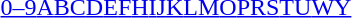<table id="toc" class="toc" summary="Class">
<tr>
<th></th>
</tr>
<tr>
<td style="text-align:center;"><a href='#'>0–9</a><a href='#'>A</a><a href='#'>B</a><a href='#'>C</a><a href='#'>D</a><a href='#'>E</a><a href='#'>F</a><a href='#'>H</a><a href='#'>I</a><a href='#'>J</a><a href='#'>K</a><a href='#'>L</a><a href='#'>M</a><a href='#'>O</a><a href='#'>P</a><a href='#'>R</a><a href='#'>S</a><a href='#'>T</a><a href='#'>U</a><a href='#'>W</a><a href='#'>Y</a></td>
</tr>
</table>
